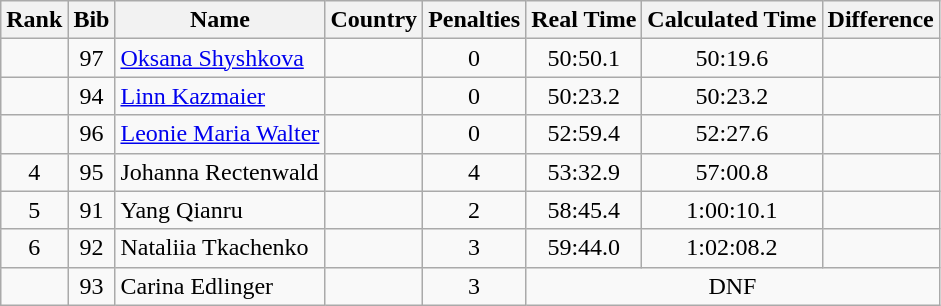<table class="wikitable sortable" style="text-align:center">
<tr>
<th>Rank</th>
<th>Bib</th>
<th>Name</th>
<th>Country</th>
<th>Penalties</th>
<th>Real Time</th>
<th>Calculated Time</th>
<th>Difference</th>
</tr>
<tr>
<td></td>
<td>97</td>
<td align="left"><a href='#'>Oksana Shyshkova</a><br></td>
<td align="left"></td>
<td>0</td>
<td>50:50.1</td>
<td>50:19.6</td>
<td></td>
</tr>
<tr>
<td></td>
<td>94</td>
<td align="left"><a href='#'>Linn Kazmaier</a><br></td>
<td align="left"></td>
<td>0</td>
<td>50:23.2</td>
<td>50:23.2</td>
<td></td>
</tr>
<tr>
<td></td>
<td>96</td>
<td align="left"><a href='#'>Leonie Maria Walter</a><br></td>
<td align="left"></td>
<td>0</td>
<td>52:59.4</td>
<td>52:27.6</td>
<td></td>
</tr>
<tr>
<td>4</td>
<td>95</td>
<td align="left">Johanna Rectenwald<br></td>
<td align="left"></td>
<td>4</td>
<td>53:32.9</td>
<td>57:00.8</td>
<td></td>
</tr>
<tr>
<td>5</td>
<td>91</td>
<td align="left">Yang Qianru<br></td>
<td align="left"></td>
<td>2</td>
<td>58:45.4</td>
<td>1:00:10.1</td>
<td></td>
</tr>
<tr>
<td>6</td>
<td>92</td>
<td align="left">Nataliia Tkachenko<br></td>
<td align="left"></td>
<td>3</td>
<td>59:44.0</td>
<td>1:02:08.2</td>
<td></td>
</tr>
<tr>
<td></td>
<td>93</td>
<td align="left">Carina Edlinger<br></td>
<td align="left"></td>
<td>3</td>
<td colspan=3>DNF</td>
</tr>
</table>
